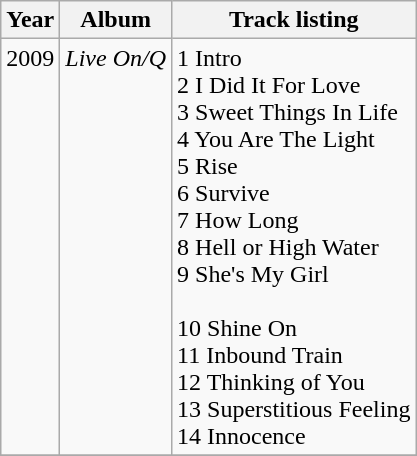<table class="wikitable">
<tr>
<th align="left" valign="top">Year</th>
<th align="left" valign="top">Album</th>
<th align="left" valign="top">Track listing</th>
</tr>
<tr>
<td align="left" valign="top">2009</td>
<td align="left" valign="top"><em>Live On/Q</em></td>
<td>1 Intro<br> 2 I Did It For Love<br> 3 Sweet Things In Life<br> 4 You Are The Light<br> 5 Rise<br> 6 Survive<br> 7 How Long<br> 8 Hell or High Water<br> 9 She's My Girl<br><br>10 Shine On <br> 11 Inbound Train <br> 12 Thinking of You <br> 13 Superstitious Feeling <br> 14 Innocence<br></td>
</tr>
<tr>
</tr>
</table>
